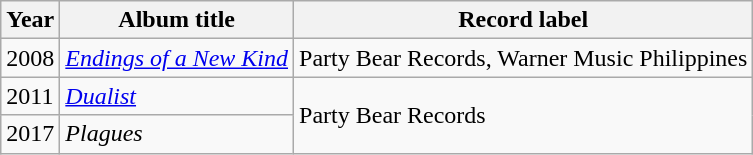<table class="wikitable">
<tr>
<th>Year</th>
<th>Album title</th>
<th>Record label</th>
</tr>
<tr>
<td>2008</td>
<td><em><a href='#'>Endings of a New Kind</a></em></td>
<td>Party Bear Records, Warner Music Philippines</td>
</tr>
<tr>
<td>2011</td>
<td><em><a href='#'>Dualist</a></em></td>
<td rowspan=2>Party Bear Records</td>
</tr>
<tr>
<td>2017</td>
<td><em>Plagues</em></td>
</tr>
</table>
